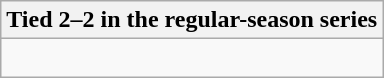<table class="wikitable collapsible collapsed">
<tr>
<th>Tied 2–2 in the regular-season series</th>
</tr>
<tr>
<td><br>


</td>
</tr>
</table>
